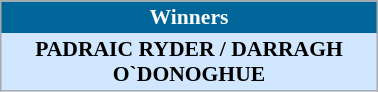<table align=center cellpadding="2" cellspacing="0" style="background: #f9f9f9; border: 1px #aaa solid; border-collapse: collapse; font-size: 90%;" width=20%>
<tr align=center bgcolor=#006699 style="color:white;">
<th width=100%><strong>Winners</strong></th>
</tr>
<tr align=center bgcolor=#D0E7FF>
<td align=center><strong>PADRAIC RYDER / DARRAGH O`DONOGHUE</strong> </td>
</tr>
</table>
